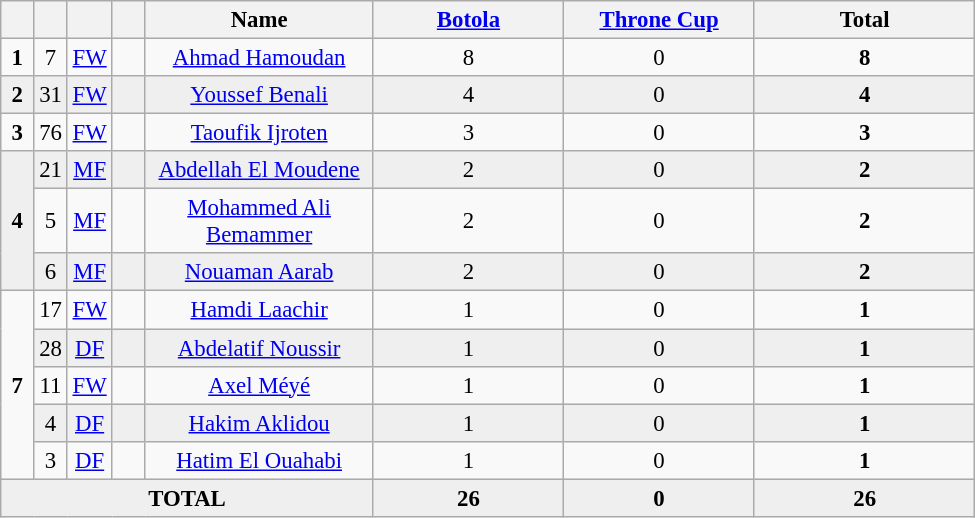<table class="wikitable sortable" style="font-size: 95%; text-align: center;">
<tr>
<th width=15></th>
<th width=15></th>
<th width=15></th>
<th width=15></th>
<th width=145>Name</th>
<th width=120><a href='#'>Botola</a></th>
<th width=120><a href='#'>Throne Cup</a></th>
<th width=140>Total</th>
</tr>
<tr>
<td><strong>1</strong></td>
<td>7</td>
<td><a href='#'>FW</a></td>
<td></td>
<td><a href='#'>Ahmad Hamoudan</a></td>
<td>8 </td>
<td>0 </td>
<td><strong>8</strong> </td>
</tr>
<tr bgcolor="#EFEFEF">
<td><strong>2</strong></td>
<td>31</td>
<td><a href='#'>FW</a></td>
<td></td>
<td><a href='#'>Youssef Benali</a></td>
<td>4 </td>
<td>0 </td>
<td><strong>4</strong> </td>
</tr>
<tr>
<td><strong>3</strong></td>
<td>76</td>
<td><a href='#'>FW</a></td>
<td></td>
<td><a href='#'>Taoufik Ijroten</a></td>
<td>3 </td>
<td>0 </td>
<td><strong>3</strong> </td>
</tr>
<tr bgcolor="#EFEFEF">
<td rowspan=3><strong>4</strong></td>
<td>21</td>
<td><a href='#'>MF</a></td>
<td></td>
<td><a href='#'>Abdellah El Moudene</a></td>
<td>2 </td>
<td>0 </td>
<td><strong>2</strong> </td>
</tr>
<tr>
<td>5</td>
<td><a href='#'>MF</a></td>
<td></td>
<td><a href='#'>Mohammed Ali Bemammer</a></td>
<td>2 </td>
<td>0 </td>
<td><strong>2</strong> </td>
</tr>
<tr bgcolor="#EFEFEF">
<td>6</td>
<td><a href='#'>MF</a></td>
<td></td>
<td><a href='#'>Nouaman Aarab</a></td>
<td>2 </td>
<td>0 </td>
<td><strong>2</strong> </td>
</tr>
<tr>
<td rowspan=5><strong>7</strong></td>
<td>17</td>
<td><a href='#'>FW</a></td>
<td></td>
<td><a href='#'>Hamdi Laachir</a></td>
<td>1 </td>
<td>0 </td>
<td><strong>1</strong> </td>
</tr>
<tr bgcolor="#EFEFEF">
<td>28</td>
<td><a href='#'>DF</a></td>
<td></td>
<td><a href='#'>Abdelatif Noussir</a></td>
<td>1 </td>
<td>0 </td>
<td><strong>1</strong> </td>
</tr>
<tr>
<td>11</td>
<td><a href='#'>FW</a></td>
<td></td>
<td><a href='#'>Axel Méyé</a></td>
<td>1 </td>
<td>0 </td>
<td><strong>1</strong> </td>
</tr>
<tr bgcolor="#EFEFEF">
<td>4</td>
<td><a href='#'>DF</a></td>
<td></td>
<td><a href='#'>Hakim Aklidou</a></td>
<td>1 </td>
<td>0 </td>
<td><strong>1</strong> </td>
</tr>
<tr>
<td>3</td>
<td><a href='#'>DF</a></td>
<td></td>
<td><a href='#'>Hatim El Ouahabi</a></td>
<td>1 </td>
<td>0 </td>
<td><strong>1</strong> </td>
</tr>
<tr bgcolor="#EFEFEF" >
<td colspan=5><strong>TOTAL</strong></td>
<td><strong>26</strong> </td>
<td><strong>0</strong> </td>
<td><strong>26</strong> </td>
</tr>
</table>
